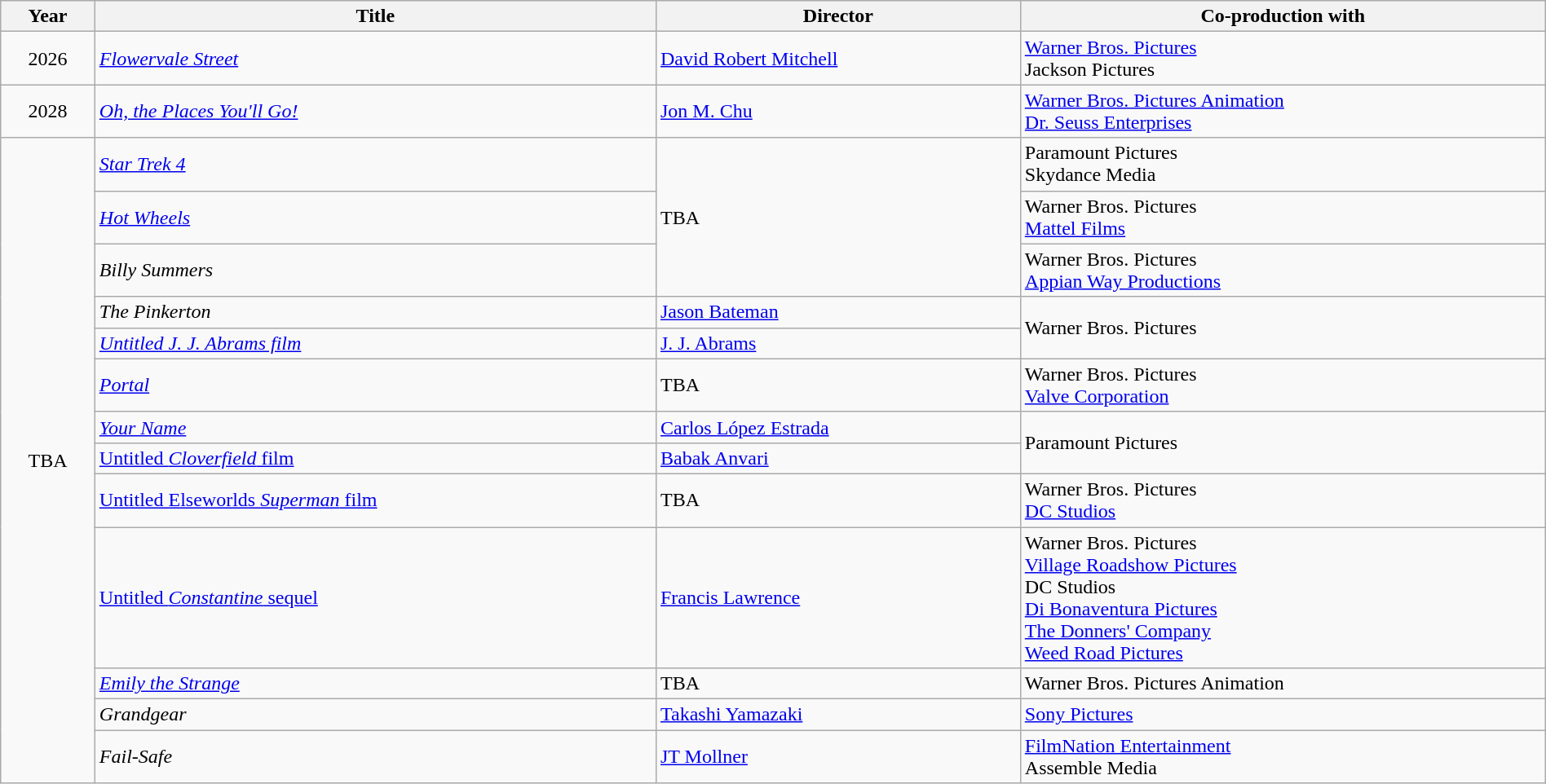<table class="wikitable sortable" style="width: 100%">
<tr>
<th>Year</th>
<th>Title</th>
<th>Director</th>
<th>Co-production with</th>
</tr>
<tr>
<td style="text-align:center;">2026</td>
<td><em><a href='#'>Flowervale Street</a></em></td>
<td><a href='#'>David Robert Mitchell</a></td>
<td><a href='#'>Warner Bros. Pictures</a><br>Jackson Pictures</td>
</tr>
<tr>
<td style="text-align:center;">2028</td>
<td><em><a href='#'>Oh, the Places You'll Go!</a></em></td>
<td><a href='#'>Jon M. Chu</a></td>
<td><a href='#'>Warner Bros. Pictures Animation</a><br><a href='#'>Dr. Seuss Enterprises</a></td>
</tr>
<tr>
<td rowspan="13" style="text-align:center;">TBA</td>
<td><em><a href='#'>Star Trek 4</a></em></td>
<td rowspan="3">TBA</td>
<td>Paramount Pictures<br>Skydance Media</td>
</tr>
<tr>
<td><a href='#'><em>Hot Wheels</em></a></td>
<td>Warner Bros. Pictures<br><a href='#'>Mattel Films</a></td>
</tr>
<tr>
<td><em>Billy Summers</em></td>
<td>Warner Bros. Pictures<br><a href='#'>Appian Way Productions</a></td>
</tr>
<tr>
<td><em>The Pinkerton</em></td>
<td><a href='#'>Jason Bateman</a></td>
<td rowspan="2">Warner Bros. Pictures</td>
</tr>
<tr>
<td><em><a href='#'>Untitled J. J. Abrams film</a></em></td>
<td><a href='#'>J. J. Abrams</a></td>
</tr>
<tr>
<td><em><a href='#'>Portal</a></em></td>
<td>TBA</td>
<td>Warner Bros. Pictures<br><a href='#'>Valve Corporation</a></td>
</tr>
<tr>
<td><em><a href='#'>Your Name</a></em></td>
<td><a href='#'>Carlos López Estrada</a></td>
<td rowspan="2">Paramount Pictures</td>
</tr>
<tr>
<td><a href='#'>Untitled <em>Cloverfield</em> film</a></td>
<td><a href='#'>Babak Anvari</a></td>
</tr>
<tr>
<td><a href='#'>Untitled Elseworlds <em>Superman</em> film</a></td>
<td>TBA</td>
<td>Warner Bros. Pictures<br><a href='#'>DC Studios</a></td>
</tr>
<tr>
<td><a href='#'>Untitled <em>Constantine</em> sequel</a></td>
<td><a href='#'>Francis Lawrence</a></td>
<td>Warner Bros. Pictures<br><a href='#'>Village Roadshow Pictures</a><br>DC Studios<br><a href='#'>Di Bonaventura Pictures</a><br><a href='#'>The Donners' Company</a><br><a href='#'>Weed Road Pictures</a></td>
</tr>
<tr>
<td><em><a href='#'>Emily the Strange</a></em></td>
<td>TBA</td>
<td>Warner Bros. Pictures Animation</td>
</tr>
<tr>
<td><em>Grandgear</em></td>
<td><a href='#'>Takashi Yamazaki</a></td>
<td><a href='#'>Sony Pictures</a></td>
</tr>
<tr>
<td><em>Fail-Safe</em></td>
<td><a href='#'>JT Mollner</a></td>
<td><a href='#'>FilmNation Entertainment</a><br>Assemble Media</td>
</tr>
</table>
